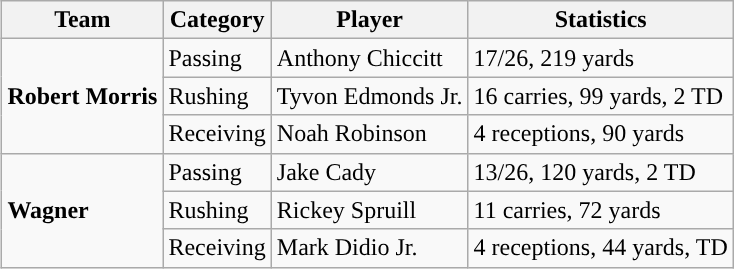<table class="wikitable" style="float: right;">
<tr>
<th>Team</th>
<th>Category</th>
<th>Player</th>
<th>Statistics</th>
</tr>
<tr>
<td rowspan=3><strong>Robert Morris</strong></td>
<td>Passing</td>
<td>Anthony Chiccitt</td>
<td>17/26, 219 yards</td>
</tr>
<tr>
<td>Rushing</td>
<td>Tyvon Edmonds Jr.</td>
<td>16 carries, 99 yards, 2 TD</td>
</tr>
<tr>
<td>Receiving</td>
<td>Noah Robinson</td>
<td>4 receptions, 90 yards</td>
</tr>
<tr>
<td rowspan=3><strong>Wagner</strong></td>
<td>Passing</td>
<td>Jake Cady</td>
<td>13/26, 120 yards, 2 TD</td>
</tr>
<tr>
<td>Rushing</td>
<td>Rickey Spruill</td>
<td>11 carries, 72 yards</td>
</tr>
<tr>
<td>Receiving</td>
<td>Mark Didio Jr.</td>
<td>4 receptions, 44 yards, TD</td>
</tr>
</table>
